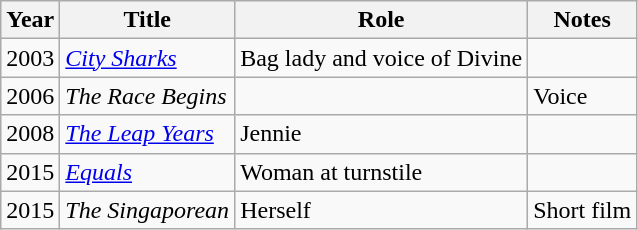<table class="wikitable sortable">
<tr>
<th>Year</th>
<th>Title</th>
<th>Role</th>
<th class="unsortable">Notes</th>
</tr>
<tr>
<td>2003</td>
<td><em><a href='#'>City Sharks</a></em></td>
<td>Bag lady and voice of Divine</td>
<td></td>
</tr>
<tr>
<td>2006</td>
<td><em>The Race Begins</em></td>
<td></td>
<td>Voice</td>
</tr>
<tr>
<td>2008</td>
<td><em><a href='#'>The Leap Years</a></em></td>
<td>Jennie</td>
<td></td>
</tr>
<tr>
<td>2015</td>
<td><em><a href='#'>Equals</a></em></td>
<td>Woman at turnstile</td>
<td></td>
</tr>
<tr>
<td>2015</td>
<td><em>The Singaporean</em></td>
<td>Herself</td>
<td>Short film</td>
</tr>
</table>
